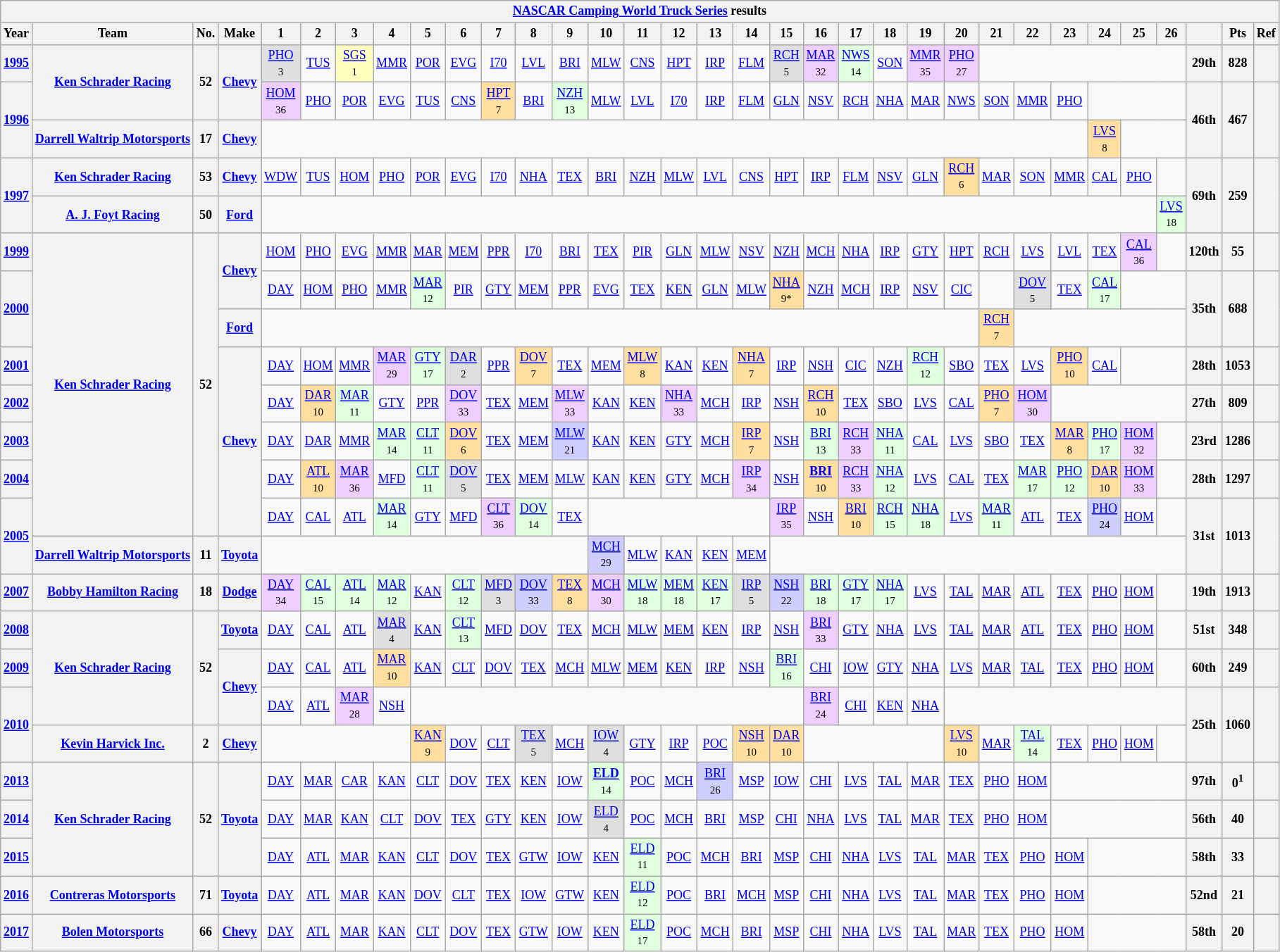<table class="wikitable" style="text-align:center; font-size:75%">
<tr>
<th colspan=45><a href='#'>NASCAR Camping World Truck Series</a> results</th>
</tr>
<tr>
<th>Year</th>
<th>Team</th>
<th>No.</th>
<th>Make</th>
<th>1</th>
<th>2</th>
<th>3</th>
<th>4</th>
<th>5</th>
<th>6</th>
<th>7</th>
<th>8</th>
<th>9</th>
<th>10</th>
<th>11</th>
<th>12</th>
<th>13</th>
<th>14</th>
<th>15</th>
<th>16</th>
<th>17</th>
<th>18</th>
<th>19</th>
<th>20</th>
<th>21</th>
<th>22</th>
<th>23</th>
<th>24</th>
<th>25</th>
<th>26</th>
<th></th>
<th>Pts</th>
<th>Ref</th>
</tr>
<tr>
<th><a href='#'>1995</a></th>
<th rowspan=2><a href='#'>Ken Schrader Racing</a></th>
<th rowspan=2>52</th>
<th rowspan=2><a href='#'>Chevy</a></th>
<td style="background:#DFDFDF;"><a href='#'>PHO</a><br><small>3</small></td>
<td><a href='#'>TUS</a></td>
<td style="background:#FFFFBF;"><a href='#'>SGS</a><br><small>1</small></td>
<td><a href='#'>MMR</a></td>
<td><a href='#'>POR</a></td>
<td><a href='#'>EVG</a></td>
<td><a href='#'>I70</a></td>
<td><a href='#'>LVL</a></td>
<td><a href='#'>BRI</a></td>
<td><a href='#'>MLW</a></td>
<td><a href='#'>CNS</a></td>
<td><a href='#'>HPT</a></td>
<td><a href='#'>IRP</a></td>
<td><a href='#'>FLM</a></td>
<td style="background:#DFDFDF;"><a href='#'>RCH</a><br><small>5</small></td>
<td style="background:#EFCFFF;"><a href='#'>MAR</a><br><small>32</small></td>
<td style="background:#DFFFDF;"><a href='#'>NWS</a><br><small>14</small></td>
<td><a href='#'>SON</a></td>
<td style="background:#EFCFFF;"><a href='#'>MMR</a><br><small>35</small></td>
<td style="background:#EFCFFF;"><a href='#'>PHO</a><br><small>27</small></td>
<td colspan=6></td>
<th>29th</th>
<th>828</th>
<th></th>
</tr>
<tr>
<th rowspan=2><a href='#'>1996</a></th>
<td style="background:#EFCFFF;"><a href='#'>HOM</a><br><small>36</small></td>
<td><a href='#'>PHO</a></td>
<td><a href='#'>POR</a></td>
<td><a href='#'>EVG</a></td>
<td><a href='#'>TUS</a></td>
<td><a href='#'>CNS</a></td>
<td style="background:#FFDF9F;"><a href='#'>HPT</a><br><small>7</small></td>
<td><a href='#'>BRI</a></td>
<td style="background:#DFFFDF;"><a href='#'>NZH</a><br><small>13</small></td>
<td><a href='#'>MLW</a></td>
<td><a href='#'>LVL</a></td>
<td><a href='#'>I70</a></td>
<td><a href='#'>IRP</a></td>
<td><a href='#'>FLM</a></td>
<td><a href='#'>GLN</a></td>
<td><a href='#'>NSV</a></td>
<td><a href='#'>RCH</a></td>
<td><a href='#'>NHA</a></td>
<td><a href='#'>MAR</a></td>
<td><a href='#'>NWS</a></td>
<td><a href='#'>SON</a></td>
<td><a href='#'>MMR</a></td>
<td><a href='#'>PHO</a></td>
<td colspan=3></td>
<th rowspan=2>46th</th>
<th rowspan=2>467</th>
<th rowspan=2></th>
</tr>
<tr>
<th><a href='#'>Darrell Waltrip Motorsports</a></th>
<th>17</th>
<th><a href='#'>Chevy</a></th>
<td colspan=23></td>
<td style="background:#FFDF9F;"><a href='#'>LVS</a><br><small>8</small></td>
<td colspan=2></td>
</tr>
<tr>
<th rowspan=2><a href='#'>1997</a></th>
<th><a href='#'>Ken Schrader Racing</a></th>
<th>53</th>
<th><a href='#'>Chevy</a></th>
<td><a href='#'>WDW</a></td>
<td><a href='#'>TUS</a></td>
<td><a href='#'>HOM</a></td>
<td><a href='#'>PHO</a></td>
<td><a href='#'>POR</a></td>
<td><a href='#'>EVG</a></td>
<td><a href='#'>I70</a></td>
<td><a href='#'>NHA</a></td>
<td><a href='#'>TEX</a></td>
<td><a href='#'>BRI</a></td>
<td><a href='#'>NZH</a></td>
<td><a href='#'>MLW</a></td>
<td><a href='#'>LVL</a></td>
<td><a href='#'>CNS</a></td>
<td><a href='#'>HPT</a></td>
<td><a href='#'>IRP</a></td>
<td><a href='#'>FLM</a></td>
<td><a href='#'>NSV</a></td>
<td><a href='#'>GLN</a></td>
<td style="background:#FFDF9F;"><a href='#'>RCH</a><br><small>6</small></td>
<td><a href='#'>MAR</a></td>
<td><a href='#'>SON</a></td>
<td><a href='#'>MMR</a></td>
<td><a href='#'>CAL</a></td>
<td><a href='#'>PHO</a></td>
<td></td>
<th rowspan=2>69th</th>
<th rowspan=2>259</th>
<th rowspan=2></th>
</tr>
<tr>
<th><a href='#'>A. J. Foyt Racing</a></th>
<th>50</th>
<th><a href='#'>Ford</a></th>
<td colspan=25></td>
<td style="background:#DFFFDF;"><a href='#'>LVS</a><br><small>18</small></td>
</tr>
<tr>
<th><a href='#'>1999</a></th>
<th rowspan=8><a href='#'>Ken Schrader Racing</a></th>
<th rowspan=8>52</th>
<th rowspan=2><a href='#'>Chevy</a></th>
<td><a href='#'>HOM</a></td>
<td><a href='#'>PHO</a></td>
<td><a href='#'>EVG</a></td>
<td><a href='#'>MMR</a></td>
<td><a href='#'>MAR</a></td>
<td><a href='#'>MEM</a></td>
<td><a href='#'>PPR</a></td>
<td><a href='#'>I70</a></td>
<td><a href='#'>BRI</a></td>
<td><a href='#'>TEX</a></td>
<td><a href='#'>PIR</a></td>
<td><a href='#'>GLN</a></td>
<td><a href='#'>MLW</a></td>
<td><a href='#'>NSV</a></td>
<td><a href='#'>NZH</a></td>
<td><a href='#'>MCH</a></td>
<td><a href='#'>NHA</a></td>
<td><a href='#'>IRP</a></td>
<td><a href='#'>GTY</a></td>
<td><a href='#'>HPT</a></td>
<td><a href='#'>RCH</a></td>
<td><a href='#'>LVS</a></td>
<td><a href='#'>LVL</a></td>
<td><a href='#'>TEX</a></td>
<td style="background:#EFCFFF;"><a href='#'>CAL</a><br><small>36</small></td>
<td></td>
<th>120th</th>
<th>55</th>
<th></th>
</tr>
<tr>
<th rowspan=2><a href='#'>2000</a></th>
<td><a href='#'>DAY</a></td>
<td><a href='#'>HOM</a></td>
<td><a href='#'>PHO</a></td>
<td><a href='#'>MMR</a></td>
<td style="background:#DFFFDF;"><a href='#'>MAR</a><br><small>12</small></td>
<td><a href='#'>PIR</a></td>
<td><a href='#'>GTY</a></td>
<td><a href='#'>MEM</a></td>
<td><a href='#'>PPR</a></td>
<td><a href='#'>EVG</a></td>
<td><a href='#'>TEX</a></td>
<td><a href='#'>KEN</a></td>
<td><a href='#'>GLN</a></td>
<td><a href='#'>MLW</a></td>
<td style="background:#FFDF9F;"><a href='#'>NHA</a><br><small>9*</small></td>
<td><a href='#'>NZH</a></td>
<td><a href='#'>MCH</a></td>
<td><a href='#'>IRP</a></td>
<td><a href='#'>NSV</a></td>
<td><a href='#'>CIC</a></td>
<td></td>
<td style="background:#DFDFDF;"><a href='#'>DOV</a><br><small>5</small></td>
<td><a href='#'>TEX</a></td>
<td style="background:#DFFFDF;"><a href='#'>CAL</a><br><small>17</small></td>
<td colspan=2></td>
<th rowspan=2>35th</th>
<th rowspan=2>688</th>
<th rowspan=2></th>
</tr>
<tr>
<th><a href='#'>Ford</a></th>
<td colspan=20></td>
<td style="background:#FFDF9F;"><a href='#'>RCH</a><br><small>7</small></td>
<td colspan=5></td>
</tr>
<tr>
<th><a href='#'>2001</a></th>
<th rowspan=5><a href='#'>Chevy</a></th>
<td><a href='#'>DAY</a></td>
<td><a href='#'>HOM</a></td>
<td><a href='#'>MMR</a></td>
<td style="background:#EFCFFF;"><a href='#'>MAR</a><br><small>29</small></td>
<td style="background:#DFFFDF;"><a href='#'>GTY</a><br><small>17</small></td>
<td style="background:#DFDFDF;"><a href='#'>DAR</a><br><small>2</small></td>
<td><a href='#'>PPR</a></td>
<td style="background:#FFDF9F;"><a href='#'>DOV</a><br><small>7</small></td>
<td><a href='#'>TEX</a></td>
<td><a href='#'>MEM</a></td>
<td style="background:#FFDF9F;"><a href='#'>MLW</a><br><small>8</small></td>
<td><a href='#'>KAN</a></td>
<td><a href='#'>KEN</a></td>
<td style="background:#FFDF9F;"><a href='#'>NHA</a><br><small>7</small></td>
<td><a href='#'>IRP</a></td>
<td><a href='#'>NSH</a></td>
<td><a href='#'>CIC</a></td>
<td><a href='#'>NZH</a></td>
<td style="background:#DFFFDF;"><a href='#'>RCH</a><br><small>12</small></td>
<td><a href='#'>SBO</a></td>
<td><a href='#'>TEX</a></td>
<td><a href='#'>LVS</a></td>
<td style="background:#FFDF9F;"><a href='#'>PHO</a><br><small>10</small></td>
<td><a href='#'>CAL</a></td>
<td colspan=2></td>
<th>28th</th>
<th>1053</th>
<th></th>
</tr>
<tr>
<th><a href='#'>2002</a></th>
<td><a href='#'>DAY</a></td>
<td style="background:#FFDF9F;"><a href='#'>DAR</a><br><small>10</small></td>
<td style="background:#DFFFDF;"><a href='#'>MAR</a><br><small>11</small></td>
<td><a href='#'>GTY</a></td>
<td><a href='#'>PPR</a></td>
<td style="background:#EFCFFF;"><a href='#'>DOV</a><br><small>33</small></td>
<td><a href='#'>TEX</a></td>
<td><a href='#'>MEM</a></td>
<td style="background:#EFCFFF;"><a href='#'>MLW</a><br><small>33</small></td>
<td><a href='#'>KAN</a></td>
<td><a href='#'>KEN</a></td>
<td style="background:#EFCFFF;"><a href='#'>NHA</a><br><small>33</small></td>
<td><a href='#'>MCH</a></td>
<td><a href='#'>IRP</a></td>
<td><a href='#'>NSH</a></td>
<td style="background:#FFDF9F;"><a href='#'>RCH</a><br><small>10</small></td>
<td><a href='#'>TEX</a></td>
<td><a href='#'>SBO</a></td>
<td><a href='#'>LVS</a></td>
<td><a href='#'>CAL</a></td>
<td style="background:#FFDF9F;"><a href='#'>PHO</a><br><small>7</small></td>
<td style="background:#EFCFFF;"><a href='#'>HOM</a><br><small>30</small></td>
<td colspan=4></td>
<th>27th</th>
<th>809</th>
<th></th>
</tr>
<tr>
<th><a href='#'>2003</a></th>
<td><a href='#'>DAY</a></td>
<td><a href='#'>DAR</a></td>
<td><a href='#'>MMR</a></td>
<td style="background:#DFFFDF;"><a href='#'>MAR</a><br><small>14</small></td>
<td style="background:#DFFFDF;"><a href='#'>CLT</a><br><small>11</small></td>
<td style="background:#FFDF9F;"><a href='#'>DOV</a><br><small>6</small></td>
<td><a href='#'>TEX</a></td>
<td><a href='#'>MEM</a></td>
<td style="background:#CFCFFF;"><a href='#'>MLW</a><br><small>21</small></td>
<td><a href='#'>KAN</a></td>
<td><a href='#'>KEN</a></td>
<td><a href='#'>GTY</a></td>
<td><a href='#'>MCH</a></td>
<td style="background:#FFDF9F;"><a href='#'>IRP</a><br><small>7</small></td>
<td><a href='#'>NSH</a></td>
<td style="background:#DFFFDF;"><a href='#'>BRI</a><br><small>13</small></td>
<td style="background:#EFCFFF;"><a href='#'>RCH</a><br><small>33</small></td>
<td style="background:#DFFFDF;"><a href='#'>NHA</a><br><small>11</small></td>
<td><a href='#'>CAL</a></td>
<td><a href='#'>LVS</a></td>
<td><a href='#'>SBO</a></td>
<td><a href='#'>TEX</a></td>
<td style="background:#FFDF9F;"><a href='#'>MAR</a><br><small>8</small></td>
<td style="background:#DFFFDF;"><a href='#'>PHO</a><br><small>17</small></td>
<td style="background:#EFCFFF;"><a href='#'>HOM</a><br><small>32</small></td>
<td></td>
<th>23rd</th>
<th>1286</th>
<th></th>
</tr>
<tr>
<th><a href='#'>2004</a></th>
<td><a href='#'>DAY</a></td>
<td style="background:#FFDF9F;"><a href='#'>ATL</a><br><small>10</small></td>
<td style="background:#EFCFFF;"><a href='#'>MAR</a><br><small>36</small></td>
<td><a href='#'>MFD</a></td>
<td style="background:#DFFFDF;"><a href='#'>CLT</a><br><small>11</small></td>
<td style="background:#DFDFDF;"><a href='#'>DOV</a><br><small>5</small></td>
<td><a href='#'>TEX</a></td>
<td><a href='#'>MEM</a></td>
<td><a href='#'>MLW</a></td>
<td><a href='#'>KAN</a></td>
<td><a href='#'>KEN</a></td>
<td><a href='#'>GTY</a></td>
<td><a href='#'>MCH</a></td>
<td style="background:#EFCFFF;"><a href='#'>IRP</a><br><small>34</small></td>
<td><a href='#'>NSH</a></td>
<td style="background:#FFDF9F;"><strong><a href='#'>BRI</a></strong><br><small>10</small></td>
<td style="background:#EFCFFF;"><a href='#'>RCH</a><br><small>33</small></td>
<td style="background:#DFFFDF;"><a href='#'>NHA</a><br><small>12</small></td>
<td><a href='#'>LVS</a></td>
<td><a href='#'>CAL</a></td>
<td><a href='#'>TEX</a></td>
<td style="background:#DFFFDF;"><a href='#'>MAR</a><br><small>17</small></td>
<td style="background:#DFFFDF;"><a href='#'>PHO</a><br><small>12</small></td>
<td style="background:#FFDF9F;"><a href='#'>DAR</a><br><small>10</small></td>
<td style="background:#EFCFFF;"><a href='#'>HOM</a><br><small>33</small></td>
<td></td>
<th>28th</th>
<th>1297</th>
<th></th>
</tr>
<tr>
<th rowspan=2><a href='#'>2005</a></th>
<td><a href='#'>DAY</a></td>
<td><a href='#'>CAL</a></td>
<td><a href='#'>ATL</a></td>
<td style="background:#DFFFDF;"><a href='#'>MAR</a><br><small>14</small></td>
<td><a href='#'>GTY</a></td>
<td><a href='#'>MFD</a></td>
<td style="background:#EFCFFF;"><a href='#'>CLT</a><br><small>36</small></td>
<td style="background:#DFFFDF;"><a href='#'>DOV</a><br><small>14</small></td>
<td><a href='#'>TEX</a></td>
<td colspan=5></td>
<td style="background:#EFCFFF;"><a href='#'>IRP</a><br><small>35</small></td>
<td><a href='#'>NSH</a></td>
<td style="background:#FFDF9F;"><a href='#'>BRI</a><br><small>10</small></td>
<td style="background:#DFFFDF;"><a href='#'>RCH</a><br><small>15</small></td>
<td style="background:#DFFFDF;"><a href='#'>NHA</a><br><small>18</small></td>
<td><a href='#'>LVS</a></td>
<td style="background:#DFFFDF;"><a href='#'>MAR</a><br><small>11</small></td>
<td><a href='#'>ATL</a></td>
<td><a href='#'>TEX</a></td>
<td style="background:#CFCFFF;"><a href='#'>PHO</a><br><small>24</small></td>
<td><a href='#'>HOM</a></td>
<td></td>
<th rowspan=2>31st</th>
<th rowspan=2>1013</th>
<th rowspan=2></th>
</tr>
<tr>
<th><a href='#'>Darrell Waltrip Motorsports</a></th>
<th>11</th>
<th><a href='#'>Toyota</a></th>
<td colspan=9></td>
<td style="background:#CFCFFF;"><a href='#'>MCH</a><br><small>29</small></td>
<td><a href='#'>MLW</a></td>
<td><a href='#'>KAN</a></td>
<td><a href='#'>KEN</a></td>
<td><a href='#'>MEM</a></td>
<td colspan=12></td>
</tr>
<tr>
<th><a href='#'>2007</a></th>
<th><a href='#'>Bobby Hamilton Racing</a></th>
<th>18</th>
<th><a href='#'>Dodge</a></th>
<td style="background:#EFCFFF;"><a href='#'>DAY</a><br><small>34</small></td>
<td style="background:#DFFFDF;"><a href='#'>CAL</a><br><small>15</small></td>
<td style="background:#DFFFDF;"><a href='#'>ATL</a><br><small>14</small></td>
<td style="background:#DFFFDF;"><a href='#'>MAR</a><br><small>12</small></td>
<td><a href='#'>KAN</a></td>
<td style="background:#DFFFDF;"><a href='#'>CLT</a><br><small>12</small></td>
<td style="background:#DFDFDF;"><a href='#'>MFD</a><br><small>3</small></td>
<td style="background:#CFCFFF;"><a href='#'>DOV</a><br><small>33</small></td>
<td style="background:#FFDF9F;"><a href='#'>TEX</a><br><small>8</small></td>
<td style="background:#EFCFFF;"><a href='#'>MCH</a><br><small>30</small></td>
<td style="background:#DFFFDF;"><a href='#'>MLW</a><br><small>18</small></td>
<td style="background:#DFFFDF;"><a href='#'>MEM</a><br><small>18</small></td>
<td style="background:#DFFFDF;"><a href='#'>KEN</a><br><small>17</small></td>
<td style="background:#DFDFDF;"><a href='#'>IRP</a><br><small>5</small></td>
<td style="background:#CFCFFF;"><a href='#'>NSH</a><br><small>22</small></td>
<td style="background:#DFFFDF;"><a href='#'>BRI</a><br><small>18</small></td>
<td style="background:#DFFFDF;"><a href='#'>GTY</a><br><small>17</small></td>
<td style="background:#DFFFDF;"><a href='#'>NHA</a><br><small>17</small></td>
<td><a href='#'>LVS</a></td>
<td><a href='#'>TAL</a></td>
<td><a href='#'>MAR</a></td>
<td><a href='#'>ATL</a></td>
<td><a href='#'>TEX</a></td>
<td><a href='#'>PHO</a></td>
<td><a href='#'>HOM</a></td>
<td></td>
<th>19th</th>
<th>1913</th>
<th></th>
</tr>
<tr>
<th><a href='#'>2008</a></th>
<th rowspan=3><a href='#'>Ken Schrader Racing</a></th>
<th rowspan=3>52</th>
<th><a href='#'>Toyota</a></th>
<td><a href='#'>DAY</a></td>
<td><a href='#'>CAL</a></td>
<td><a href='#'>ATL</a></td>
<td style="background:#DFDFDF;"><a href='#'>MAR</a><br><small>4</small></td>
<td><a href='#'>KAN</a></td>
<td style="background:#DFFFDF;"><a href='#'>CLT</a><br><small>13</small></td>
<td><a href='#'>MFD</a></td>
<td><a href='#'>DOV</a></td>
<td><a href='#'>TEX</a></td>
<td><a href='#'>MCH</a></td>
<td><a href='#'>MLW</a></td>
<td><a href='#'>MEM</a></td>
<td><a href='#'>KEN</a></td>
<td><a href='#'>IRP</a></td>
<td><a href='#'>NSH</a></td>
<td style="background:#EFCFFF;"><a href='#'>BRI</a><br><small>33</small></td>
<td><a href='#'>GTY</a></td>
<td><a href='#'>NHA</a></td>
<td><a href='#'>LVS</a></td>
<td><a href='#'>TAL</a></td>
<td><a href='#'>MAR</a></td>
<td><a href='#'>ATL</a></td>
<td><a href='#'>TEX</a></td>
<td><a href='#'>PHO</a></td>
<td><a href='#'>HOM</a></td>
<td></td>
<th>51st</th>
<th>348</th>
<th></th>
</tr>
<tr>
<th><a href='#'>2009</a></th>
<th rowspan=2><a href='#'>Chevy</a></th>
<td><a href='#'>DAY</a></td>
<td><a href='#'>CAL</a></td>
<td><a href='#'>ATL</a></td>
<td style="background:#FFDF9F;"><a href='#'>MAR</a><br><small>10</small></td>
<td><a href='#'>KAN</a></td>
<td><a href='#'>CLT</a></td>
<td><a href='#'>DOV</a></td>
<td><a href='#'>TEX</a></td>
<td><a href='#'>MCH</a></td>
<td><a href='#'>MLW</a></td>
<td><a href='#'>MEM</a></td>
<td><a href='#'>KEN</a></td>
<td><a href='#'>IRP</a></td>
<td><a href='#'>NSH</a></td>
<td style="background:#DFFFDF;"><a href='#'>BRI</a><br><small>16</small></td>
<td><a href='#'>CHI</a></td>
<td><a href='#'>IOW</a></td>
<td><a href='#'>GTY</a></td>
<td><a href='#'>NHA</a></td>
<td><a href='#'>LVS</a></td>
<td><a href='#'>MAR</a></td>
<td><a href='#'>TAL</a></td>
<td><a href='#'>TEX</a></td>
<td><a href='#'>PHO</a></td>
<td><a href='#'>HOM</a></td>
<td></td>
<th>60th</th>
<th>249</th>
<th></th>
</tr>
<tr>
<th rowspan=2><a href='#'>2010</a></th>
<td><a href='#'>DAY</a></td>
<td><a href='#'>ATL</a></td>
<td style="background:#EFCFFF;"><a href='#'>MAR</a><br><small>28</small></td>
<td><a href='#'>NSH</a></td>
<td colspan=11></td>
<td style="background:#EFCFFF;"><a href='#'>BRI</a><br><small>24</small></td>
<td><a href='#'>CHI</a></td>
<td><a href='#'>KEN</a></td>
<td><a href='#'>NHA</a></td>
<td colspan=7></td>
<th rowspan=2>25th</th>
<th rowspan=2>1060</th>
<th rowspan=2></th>
</tr>
<tr>
<th><a href='#'>Kevin Harvick Inc.</a></th>
<th>2</th>
<th><a href='#'>Chevy</a></th>
<td colspan=4></td>
<td style="background:#FFDF9F;"><a href='#'>KAN</a><br><small>9</small></td>
<td><a href='#'>DOV</a></td>
<td><a href='#'>CLT</a></td>
<td style="background:#DFDFDF;"><a href='#'>TEX</a><br><small>5</small></td>
<td><a href='#'>MCH</a></td>
<td style="background:#DFDFDF;"><a href='#'>IOW</a><br><small>4</small></td>
<td><a href='#'>GTY</a></td>
<td><a href='#'>IRP</a></td>
<td><a href='#'>POC</a></td>
<td style="background:#FFDF9F;"><a href='#'>NSH</a><br><small>10</small></td>
<td style="background:#FFDF9F;"><a href='#'>DAR</a><br><small>10</small></td>
<td colspan=4></td>
<td style="background:#FFDF9F;"><a href='#'>LVS</a><br><small>10</small></td>
<td><a href='#'>MAR</a></td>
<td style="background:#DFFFDF;"><a href='#'>TAL</a><br><small>14</small></td>
<td><a href='#'>TEX</a></td>
<td><a href='#'>PHO</a></td>
<td><a href='#'>HOM</a></td>
<td></td>
</tr>
<tr>
<th><a href='#'>2013</a></th>
<th rowspan=3><a href='#'>Ken Schrader Racing</a></th>
<th rowspan=3>52</th>
<th rowspan=3><a href='#'>Toyota</a></th>
<td><a href='#'>DAY</a></td>
<td><a href='#'>MAR</a></td>
<td><a href='#'>CAR</a></td>
<td><a href='#'>KAN</a></td>
<td><a href='#'>CLT</a></td>
<td><a href='#'>DOV</a></td>
<td><a href='#'>TEX</a></td>
<td><a href='#'>KEN</a></td>
<td><a href='#'>IOW</a></td>
<td style="background:#DFFFDF;"><strong><a href='#'>ELD</a></strong><br><small>14</small></td>
<td><a href='#'>POC</a></td>
<td><a href='#'>MCH</a></td>
<td style="background:#CFCFFF;"><a href='#'>BRI</a><br><small>26</small></td>
<td><a href='#'>MSP</a></td>
<td><a href='#'>IOW</a></td>
<td><a href='#'>CHI</a></td>
<td><a href='#'>LVS</a></td>
<td><a href='#'>TAL</a></td>
<td><a href='#'>MAR</a></td>
<td><a href='#'>TEX</a></td>
<td><a href='#'>PHO</a></td>
<td><a href='#'>HOM</a></td>
<td colspan=4></td>
<th>97th</th>
<th>0<sup>1</sup></th>
<th></th>
</tr>
<tr>
<th><a href='#'>2014</a></th>
<td><a href='#'>DAY</a></td>
<td><a href='#'>MAR</a></td>
<td><a href='#'>KAN</a></td>
<td><a href='#'>CLT</a></td>
<td><a href='#'>DOV</a></td>
<td><a href='#'>TEX</a></td>
<td><a href='#'>GTY</a></td>
<td><a href='#'>KEN</a></td>
<td><a href='#'>IOW</a></td>
<td style="background:#DFDFDF;"><a href='#'>ELD</a><br><small>4</small></td>
<td><a href='#'>POC</a></td>
<td><a href='#'>MCH</a></td>
<td><a href='#'>BRI</a></td>
<td><a href='#'>MSP</a></td>
<td><a href='#'>CHI</a></td>
<td><a href='#'>NHA</a></td>
<td><a href='#'>LVS</a></td>
<td><a href='#'>TAL</a></td>
<td><a href='#'>MAR</a></td>
<td><a href='#'>TEX</a></td>
<td><a href='#'>PHO</a></td>
<td><a href='#'>HOM</a></td>
<td colspan=4></td>
<th>56th</th>
<th>40</th>
<th></th>
</tr>
<tr>
<th><a href='#'>2015</a></th>
<td><a href='#'>DAY</a></td>
<td><a href='#'>ATL</a></td>
<td><a href='#'>MAR</a></td>
<td><a href='#'>KAN</a></td>
<td><a href='#'>CLT</a></td>
<td><a href='#'>DOV</a></td>
<td><a href='#'>TEX</a></td>
<td><a href='#'>GTW</a></td>
<td><a href='#'>IOW</a></td>
<td><a href='#'>KEN</a></td>
<td style="background:#DFFFDF;"><a href='#'>ELD</a><br><small>11</small></td>
<td><a href='#'>POC</a></td>
<td><a href='#'>MCH</a></td>
<td><a href='#'>BRI</a></td>
<td><a href='#'>MSP</a></td>
<td><a href='#'>CHI</a></td>
<td><a href='#'>NHA</a></td>
<td><a href='#'>LVS</a></td>
<td><a href='#'>TAL</a></td>
<td><a href='#'>MAR</a></td>
<td><a href='#'>TEX</a></td>
<td><a href='#'>PHO</a></td>
<td><a href='#'>HOM</a></td>
<td colspan=3></td>
<th>58th</th>
<th>33</th>
<th></th>
</tr>
<tr>
<th><a href='#'>2016</a></th>
<th><a href='#'>Contreras Motorsports</a></th>
<th>71</th>
<th><a href='#'>Toyota</a></th>
<td><a href='#'>DAY</a></td>
<td><a href='#'>ATL</a></td>
<td><a href='#'>MAR</a></td>
<td><a href='#'>KAN</a></td>
<td><a href='#'>DOV</a></td>
<td><a href='#'>CLT</a></td>
<td><a href='#'>TEX</a></td>
<td><a href='#'>IOW</a></td>
<td><a href='#'>GTW</a></td>
<td><a href='#'>KEN</a></td>
<td style="background:#DFFFDF;"><a href='#'>ELD</a><br><small>12</small></td>
<td><a href='#'>POC</a></td>
<td><a href='#'>BRI</a></td>
<td><a href='#'>MCH</a></td>
<td><a href='#'>MSP</a></td>
<td><a href='#'>CHI</a></td>
<td><a href='#'>NHA</a></td>
<td><a href='#'>LVS</a></td>
<td><a href='#'>TAL</a></td>
<td><a href='#'>MAR</a></td>
<td><a href='#'>TEX</a></td>
<td><a href='#'>PHO</a></td>
<td><a href='#'>HOM</a></td>
<td colspan=3></td>
<th>52nd</th>
<th>21</th>
<th></th>
</tr>
<tr>
<th><a href='#'>2017</a></th>
<th><a href='#'>Bolen Motorsports</a></th>
<th>66</th>
<th><a href='#'>Chevy</a></th>
<td><a href='#'>DAY</a></td>
<td><a href='#'>ATL</a></td>
<td><a href='#'>MAR</a></td>
<td><a href='#'>KAN</a></td>
<td><a href='#'>CLT</a></td>
<td><a href='#'>DOV</a></td>
<td><a href='#'>TEX</a></td>
<td><a href='#'>GTW</a></td>
<td><a href='#'>IOW</a></td>
<td><a href='#'>KEN</a></td>
<td style="background:#DFFFDF;"><a href='#'>ELD</a><br><small>17</small></td>
<td><a href='#'>POC</a></td>
<td><a href='#'>MCH</a></td>
<td><a href='#'>BRI</a></td>
<td><a href='#'>MSP</a></td>
<td><a href='#'>CHI</a></td>
<td><a href='#'>NHA</a></td>
<td><a href='#'>LVS</a></td>
<td><a href='#'>TAL</a></td>
<td><a href='#'>MAR</a></td>
<td><a href='#'>TEX</a></td>
<td><a href='#'>PHO</a></td>
<td><a href='#'>HOM</a></td>
<td colspan=3></td>
<th>58th</th>
<th>20</th>
<th></th>
</tr>
</table>
